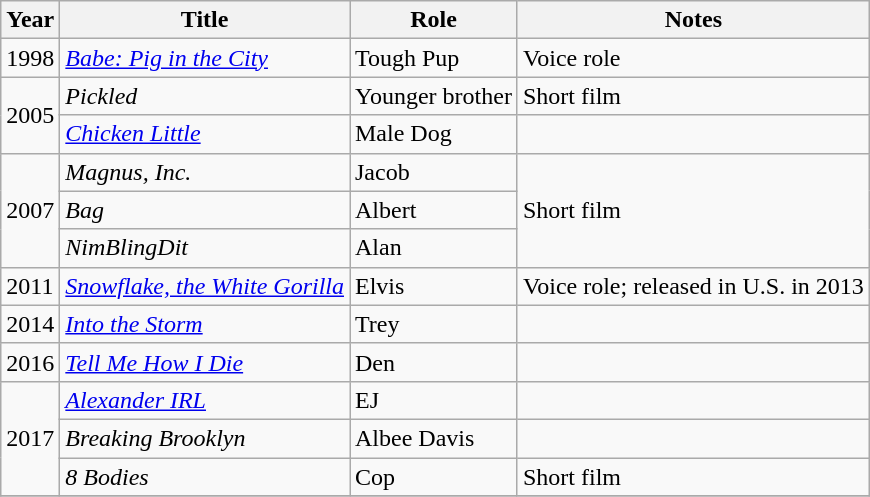<table class="wikitable sortable">
<tr>
<th>Year</th>
<th>Title</th>
<th>Role</th>
<th class="unsortable">Notes</th>
</tr>
<tr>
<td>1998</td>
<td><em><a href='#'>Babe: Pig in the City</a></em></td>
<td>Tough Pup</td>
<td>Voice role</td>
</tr>
<tr>
<td rowspan=2>2005</td>
<td><em>Pickled</em></td>
<td>Younger brother</td>
<td>Short film</td>
</tr>
<tr>
<td><em><a href='#'>Chicken Little</a></em></td>
<td>Male Dog</td>
<td></td>
</tr>
<tr>
<td rowspan=3>2007</td>
<td><em>Magnus, Inc.</em></td>
<td>Jacob</td>
<td rowspan=3>Short film</td>
</tr>
<tr>
<td><em>Bag</em></td>
<td>Albert</td>
</tr>
<tr>
<td><em>NimBlingDit</em></td>
<td>Alan</td>
</tr>
<tr>
<td>2011</td>
<td><em><a href='#'>Snowflake, the White Gorilla</a></em></td>
<td>Elvis</td>
<td>Voice role; released in U.S. in 2013</td>
</tr>
<tr>
<td>2014</td>
<td><em><a href='#'>Into the Storm</a></em></td>
<td>Trey</td>
<td></td>
</tr>
<tr>
<td>2016</td>
<td><em><a href='#'>Tell Me How I Die</a></em></td>
<td>Den</td>
<td></td>
</tr>
<tr>
<td rowspan=3>2017</td>
<td><em><a href='#'>Alexander IRL</a></em></td>
<td>EJ</td>
<td></td>
</tr>
<tr>
<td><em>Breaking Brooklyn</em></td>
<td>Albee Davis</td>
<td></td>
</tr>
<tr>
<td><em>8 Bodies</em></td>
<td>Cop</td>
<td>Short film</td>
</tr>
<tr>
</tr>
</table>
